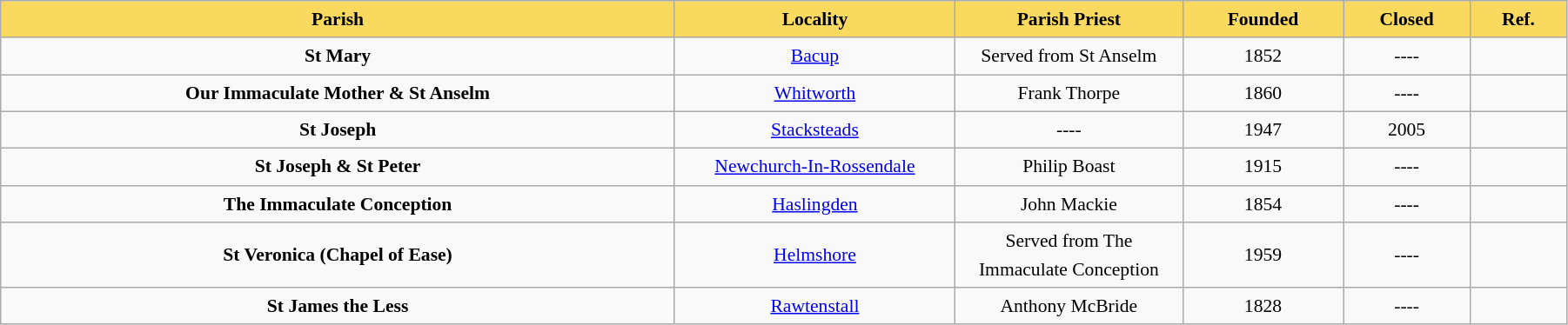<table class="wikitable sortable" style="font-size:90%; width:95%; border:0; text-align:center; line-height:150%;">
<tr>
<th style="height:17px; background:#FADA5E; color:Black; width:250px;">Parish</th>
<th style="height:17px; background:#FADA5E; color:Black; width:100px;">Locality</th>
<th style="height:17px; background:#FADA5E; color:Black; width:80px;">Parish Priest</th>
<th style="height:17px; background:#FADA5E; color:Black; width:35px;">Founded</th>
<th style="height:17px; background:#FADA5E; color:Black; width:35px;">Closed</th>
<th class="unsortable"  style="height:17px; background:#FADA5E; color:Black; width:30px;">Ref.</th>
</tr>
<tr>
<td><strong>St Mary</strong></td>
<td><a href='#'>Bacup</a></td>
<td>Served from St Anselm</td>
<td>1852</td>
<td>----</td>
<td></td>
</tr>
<tr>
<td><strong>Our Immaculate Mother & St Anselm</strong></td>
<td><a href='#'>Whitworth</a></td>
<td>Frank Thorpe</td>
<td>1860</td>
<td>----</td>
<td></td>
</tr>
<tr>
<td><strong>St Joseph</strong></td>
<td><a href='#'>Stacksteads</a></td>
<td>----</td>
<td>1947</td>
<td>2005</td>
<td></td>
</tr>
<tr>
<td><strong>St Joseph & St Peter</strong></td>
<td><a href='#'>Newchurch-In-Rossendale</a></td>
<td>Philip Boast</td>
<td>1915</td>
<td>----</td>
<td></td>
</tr>
<tr>
<td><strong>The Immaculate Conception</strong></td>
<td><a href='#'>Haslingden</a></td>
<td>John Mackie</td>
<td>1854</td>
<td>----</td>
<td></td>
</tr>
<tr>
<td><strong>St Veronica (Chapel of Ease)</strong></td>
<td><a href='#'>Helmshore</a></td>
<td>Served from The Immaculate Conception</td>
<td>1959</td>
<td>----</td>
<td></td>
</tr>
<tr>
<td><strong>St James the Less</strong></td>
<td><a href='#'>Rawtenstall</a></td>
<td>Anthony McBride</td>
<td>1828</td>
<td>----</td>
<td></td>
</tr>
</table>
